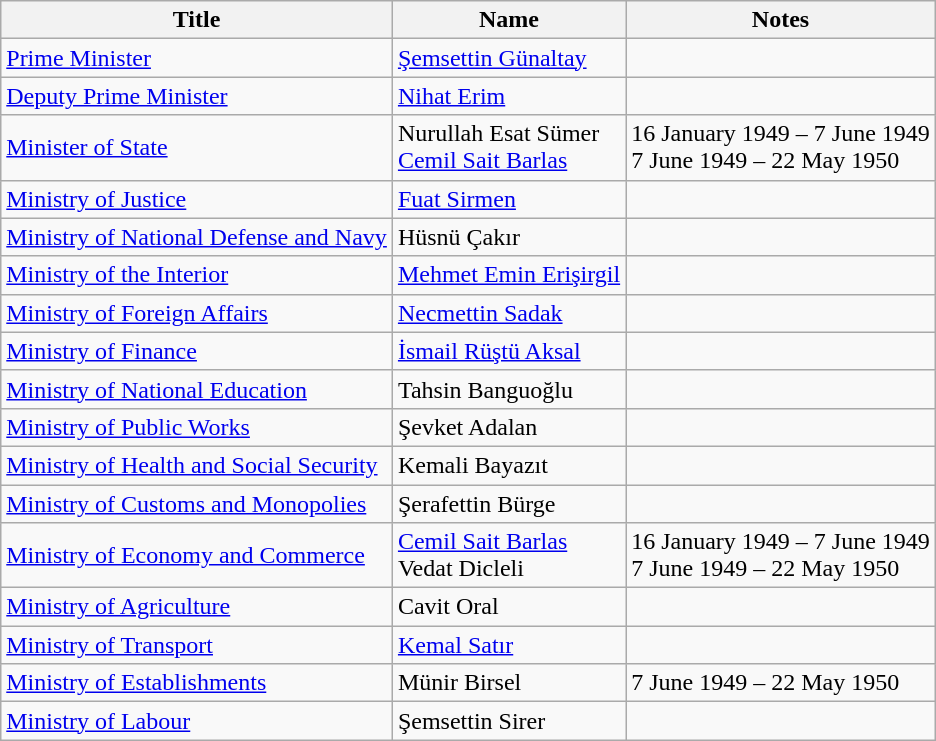<table class="wikitable">
<tr>
<th>Title</th>
<th>Name</th>
<th>Notes</th>
</tr>
<tr>
<td><a href='#'>Prime Minister</a></td>
<td><a href='#'>Şemsettin Günaltay</a></td>
<td></td>
</tr>
<tr>
<td><a href='#'>Deputy Prime Minister</a></td>
<td><a href='#'>Nihat Erim</a></td>
<td></td>
</tr>
<tr>
<td><a href='#'>Minister of State</a></td>
<td>Nurullah Esat Sümer<br><a href='#'>Cemil Sait Barlas</a></td>
<td>16 January 1949 – 7 June 1949<br>7 June 1949 – 22 May 1950</td>
</tr>
<tr>
<td><a href='#'>Ministry of Justice</a></td>
<td><a href='#'>Fuat Sirmen</a></td>
<td></td>
</tr>
<tr>
<td><a href='#'>Ministry of National Defense and Navy</a></td>
<td>Hüsnü Çakır</td>
<td></td>
</tr>
<tr>
<td><a href='#'>Ministry of the Interior</a></td>
<td><a href='#'>Mehmet Emin Erişirgil</a></td>
<td></td>
</tr>
<tr>
<td><a href='#'>Ministry of Foreign Affairs</a></td>
<td><a href='#'>Necmettin Sadak</a></td>
<td></td>
</tr>
<tr>
<td><a href='#'>Ministry of Finance</a></td>
<td><a href='#'>İsmail Rüştü Aksal</a></td>
<td></td>
</tr>
<tr>
<td><a href='#'>Ministry of National Education</a></td>
<td>Tahsin Banguoğlu</td>
<td></td>
</tr>
<tr>
<td><a href='#'>Ministry of Public Works</a></td>
<td>Şevket Adalan</td>
<td></td>
</tr>
<tr>
<td><a href='#'>Ministry of Health and Social Security</a></td>
<td>Kemali Bayazıt</td>
<td></td>
</tr>
<tr>
<td><a href='#'>Ministry of Customs and Monopolies</a></td>
<td>Şerafettin Bürge</td>
<td></td>
</tr>
<tr>
<td><a href='#'>Ministry of Economy and Commerce</a></td>
<td><a href='#'>Cemil Sait Barlas</a><br>Vedat Dicleli</td>
<td>16 January 1949 – 7 June 1949<br>7 June 1949 – 22 May 1950</td>
</tr>
<tr>
<td><a href='#'>Ministry of Agriculture</a></td>
<td>Cavit Oral</td>
<td></td>
</tr>
<tr>
<td><a href='#'>Ministry of Transport</a></td>
<td><a href='#'>Kemal Satır</a></td>
<td></td>
</tr>
<tr>
<td><a href='#'>Ministry of Establishments</a></td>
<td>Münir Birsel</td>
<td>7 June 1949 – 22 May 1950</td>
</tr>
<tr>
<td><a href='#'>Ministry of Labour</a></td>
<td>Şemsettin Sirer</td>
<td></td>
</tr>
</table>
